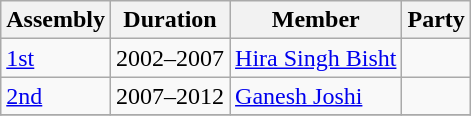<table class="wikitable sortable">
<tr>
<th>Assembly</th>
<th>Duration</th>
<th>Member</th>
<th colspan=2>Party</th>
</tr>
<tr>
<td><a href='#'>1st</a></td>
<td>2002–2007</td>
<td><a href='#'>Hira Singh Bisht</a></td>
<td></td>
</tr>
<tr>
<td><a href='#'>2nd</a></td>
<td>2007–2012</td>
<td><a href='#'>Ganesh Joshi</a></td>
<td></td>
</tr>
<tr>
</tr>
</table>
